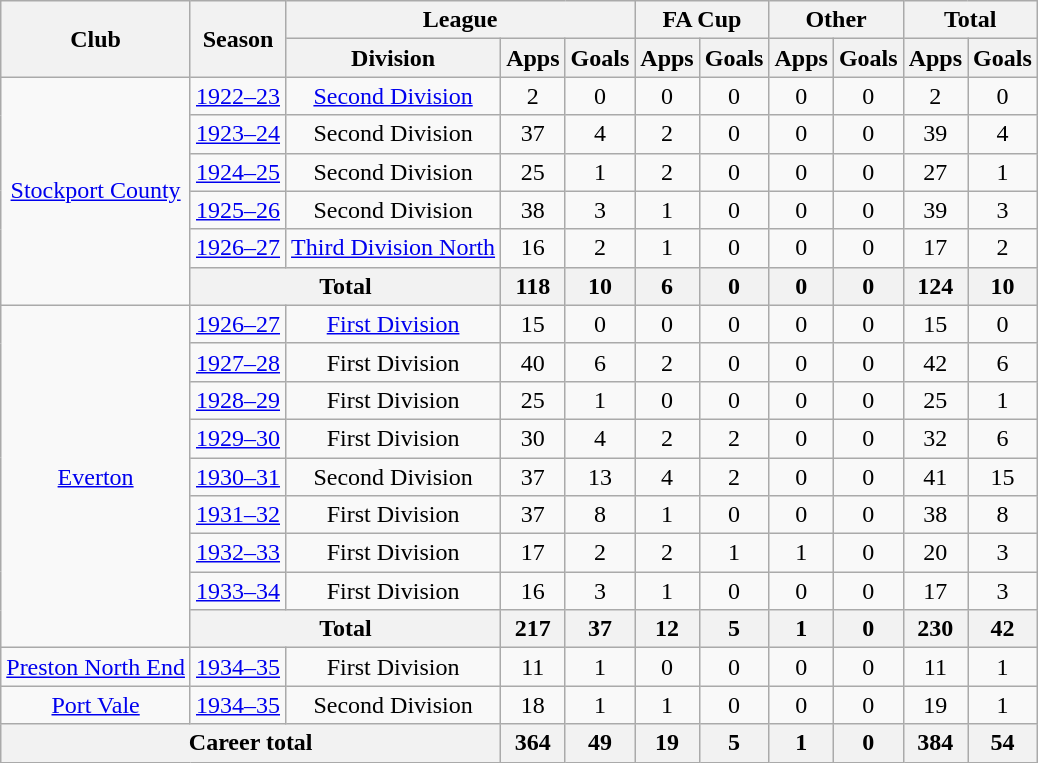<table class="wikitable" style="text-align: center;">
<tr>
<th rowspan="2">Club</th>
<th rowspan="2">Season</th>
<th colspan="3">League</th>
<th colspan="2">FA Cup</th>
<th colspan="2">Other</th>
<th colspan="2">Total</th>
</tr>
<tr>
<th>Division</th>
<th>Apps</th>
<th>Goals</th>
<th>Apps</th>
<th>Goals</th>
<th>Apps</th>
<th>Goals</th>
<th>Apps</th>
<th>Goals</th>
</tr>
<tr>
<td rowspan="6"><a href='#'>Stockport County</a></td>
<td><a href='#'>1922–23</a></td>
<td><a href='#'>Second Division</a></td>
<td>2</td>
<td>0</td>
<td>0</td>
<td>0</td>
<td>0</td>
<td>0</td>
<td>2</td>
<td>0</td>
</tr>
<tr>
<td><a href='#'>1923–24</a></td>
<td>Second Division</td>
<td>37</td>
<td>4</td>
<td>2</td>
<td>0</td>
<td>0</td>
<td>0</td>
<td>39</td>
<td>4</td>
</tr>
<tr>
<td><a href='#'>1924–25</a></td>
<td>Second Division</td>
<td>25</td>
<td>1</td>
<td>2</td>
<td>0</td>
<td>0</td>
<td>0</td>
<td>27</td>
<td>1</td>
</tr>
<tr>
<td><a href='#'>1925–26</a></td>
<td>Second Division</td>
<td>38</td>
<td>3</td>
<td>1</td>
<td>0</td>
<td>0</td>
<td>0</td>
<td>39</td>
<td>3</td>
</tr>
<tr>
<td><a href='#'>1926–27</a></td>
<td><a href='#'>Third Division North</a></td>
<td>16</td>
<td>2</td>
<td>1</td>
<td>0</td>
<td>0</td>
<td>0</td>
<td>17</td>
<td>2</td>
</tr>
<tr>
<th colspan="2">Total</th>
<th>118</th>
<th>10</th>
<th>6</th>
<th>0</th>
<th>0</th>
<th>0</th>
<th>124</th>
<th>10</th>
</tr>
<tr>
<td rowspan="9"><a href='#'>Everton</a></td>
<td><a href='#'>1926–27</a></td>
<td><a href='#'>First Division</a></td>
<td>15</td>
<td>0</td>
<td>0</td>
<td>0</td>
<td>0</td>
<td>0</td>
<td>15</td>
<td>0</td>
</tr>
<tr>
<td><a href='#'>1927–28</a></td>
<td>First Division</td>
<td>40</td>
<td>6</td>
<td>2</td>
<td>0</td>
<td>0</td>
<td>0</td>
<td>42</td>
<td>6</td>
</tr>
<tr>
<td><a href='#'>1928–29</a></td>
<td>First Division</td>
<td>25</td>
<td>1</td>
<td>0</td>
<td>0</td>
<td>0</td>
<td>0</td>
<td>25</td>
<td>1</td>
</tr>
<tr>
<td><a href='#'>1929–30</a></td>
<td>First Division</td>
<td>30</td>
<td>4</td>
<td>2</td>
<td>2</td>
<td>0</td>
<td>0</td>
<td>32</td>
<td>6</td>
</tr>
<tr>
<td><a href='#'>1930–31</a></td>
<td>Second Division</td>
<td>37</td>
<td>13</td>
<td>4</td>
<td>2</td>
<td>0</td>
<td>0</td>
<td>41</td>
<td>15</td>
</tr>
<tr>
<td><a href='#'>1931–32</a></td>
<td>First Division</td>
<td>37</td>
<td>8</td>
<td>1</td>
<td>0</td>
<td>0</td>
<td>0</td>
<td>38</td>
<td>8</td>
</tr>
<tr>
<td><a href='#'>1932–33</a></td>
<td>First Division</td>
<td>17</td>
<td>2</td>
<td>2</td>
<td>1</td>
<td>1</td>
<td>0</td>
<td>20</td>
<td>3</td>
</tr>
<tr>
<td><a href='#'>1933–34</a></td>
<td>First Division</td>
<td>16</td>
<td>3</td>
<td>1</td>
<td>0</td>
<td>0</td>
<td>0</td>
<td>17</td>
<td>3</td>
</tr>
<tr>
<th colspan="2">Total</th>
<th>217</th>
<th>37</th>
<th>12</th>
<th>5</th>
<th>1</th>
<th>0</th>
<th>230</th>
<th>42</th>
</tr>
<tr>
<td><a href='#'>Preston North End</a></td>
<td><a href='#'>1934–35</a></td>
<td>First Division</td>
<td>11</td>
<td>1</td>
<td>0</td>
<td>0</td>
<td>0</td>
<td>0</td>
<td>11</td>
<td>1</td>
</tr>
<tr>
<td><a href='#'>Port Vale</a></td>
<td><a href='#'>1934–35</a></td>
<td>Second Division</td>
<td>18</td>
<td>1</td>
<td>1</td>
<td>0</td>
<td>0</td>
<td>0</td>
<td>19</td>
<td>1</td>
</tr>
<tr>
<th colspan="3">Career total</th>
<th>364</th>
<th>49</th>
<th>19</th>
<th>5</th>
<th>1</th>
<th>0</th>
<th>384</th>
<th>54</th>
</tr>
</table>
